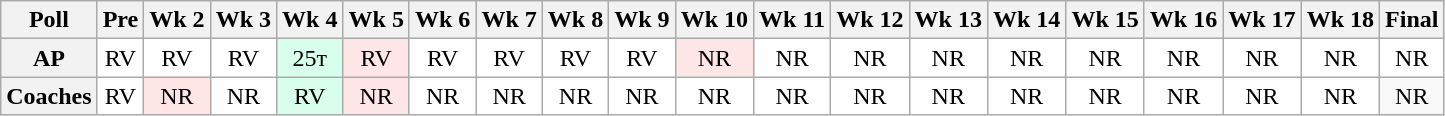<table class="wikitable" style="white-space:nowrap;">
<tr>
<th>Poll</th>
<th>Pre</th>
<th>Wk 2</th>
<th>Wk 3</th>
<th>Wk 4</th>
<th>Wk 5</th>
<th>Wk 6</th>
<th>Wk 7</th>
<th>Wk 8</th>
<th>Wk 9</th>
<th>Wk 10</th>
<th>Wk 11</th>
<th>Wk 12</th>
<th>Wk 13</th>
<th>Wk 14</th>
<th>Wk 15</th>
<th>Wk 16</th>
<th>Wk 17</th>
<th>Wk 18</th>
<th>Final</th>
</tr>
<tr style="text-align:center;">
<th>AP</th>
<td style="background:#FFF;">RV</td>
<td style="background:#FFF;">RV</td>
<td style="background:#FFF;">RV</td>
<td style="background:#D8FFEB;">25т</td>
<td style="background:#FFE6E6;">RV</td>
<td style="background:#FFF;">RV</td>
<td style="background:#FFF;">RV</td>
<td style="background:#FFF;">RV</td>
<td style="background:#FFF;">RV</td>
<td style="background:#FFE6E6;">NR</td>
<td style="background:#FFF;">NR</td>
<td style="background:#FFF;">NR</td>
<td style="background:#FFF;">NR</td>
<td style="background:#FFF;">NR</td>
<td style="background:#FFF;">NR</td>
<td style="background:#FFF;">NR</td>
<td style="background:#FFF;">NR</td>
<td style="background:#FFF;">NR</td>
<td style="background:#FFF;">NR</td>
</tr>
<tr style="text-align:center;">
<th>Coaches</th>
<td style="background:#FFF;">RV</td>
<td style="background:#FFE6E6;">NR</td>
<td style="background:#FFF;">NR</td>
<td style="background:#D8FFEB;">RV</td>
<td style="background:#FFE6E6;">NR</td>
<td style="background:#FFF;">NR</td>
<td style="background:#FFF;">NR</td>
<td style="background:#FFF;">NR</td>
<td style="background:#FFF;">NR</td>
<td style="background:#FFF;">NR</td>
<td style="background:#FFF;">NR</td>
<td style="background:#FFF;">NR</td>
<td style="background:#FFF;">NR</td>
<td style="background:#FFF;">NR</td>
<td style="background:#FFF;">NR</td>
<td style="background:#FFF;">NR</td>
<td style="background:#FFF;">NR</td>
<td style="background:#FFF;">NR</td>
<td>NR</td>
</tr>
</table>
